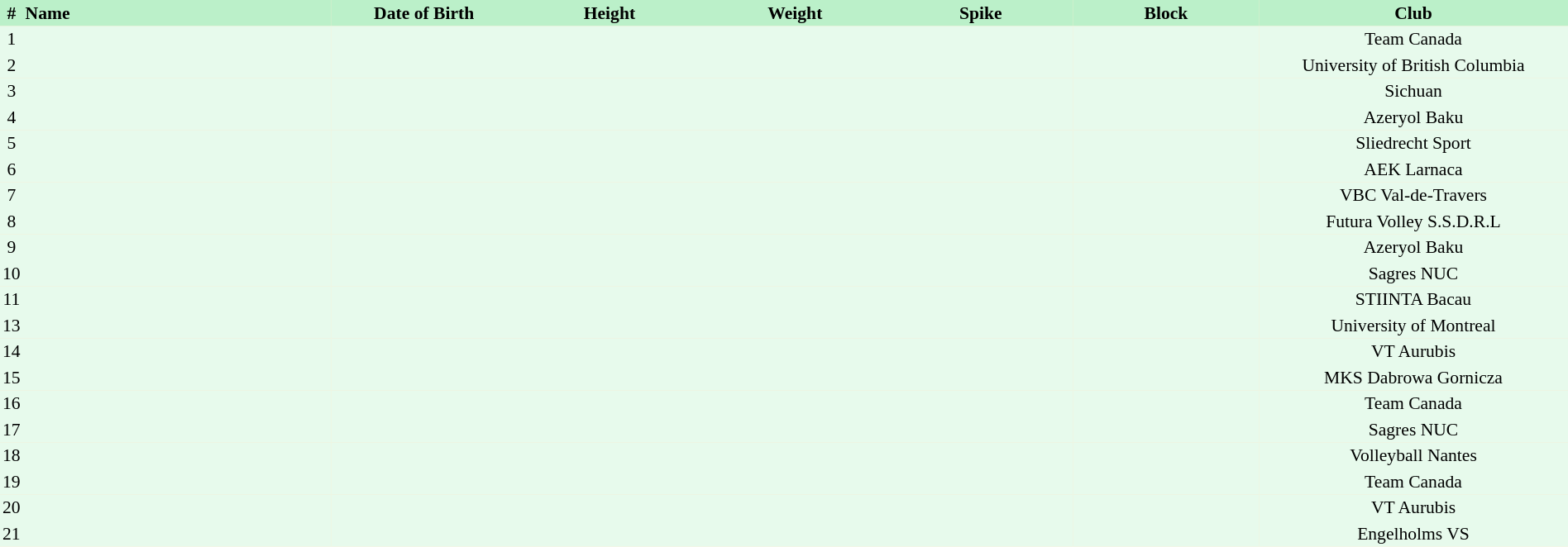<table border=0 cellpadding=2 cellspacing=0  |- bgcolor=#FFECCE style="text-align:center; font-size:90%; width:100%">
<tr bgcolor=#BBF0C9>
<th>#</th>
<th align=left width=20%>Name</th>
<th width=12%>Date of Birth</th>
<th width=12%>Height</th>
<th width=12%>Weight</th>
<th width=12%>Spike</th>
<th width=12%>Block</th>
<th width=20%>Club</th>
</tr>
<tr bgcolor=#E7FAEC>
<td>1</td>
<td align=left></td>
<td align=right></td>
<td></td>
<td></td>
<td></td>
<td></td>
<td>Team Canada</td>
</tr>
<tr bgcolor=#E7FAEC>
<td>2</td>
<td align=left></td>
<td align=right></td>
<td></td>
<td></td>
<td></td>
<td></td>
<td>University of British Columbia</td>
</tr>
<tr bgcolor=#E7FAEC>
<td>3</td>
<td align=left></td>
<td align=right></td>
<td></td>
<td></td>
<td></td>
<td></td>
<td>Sichuan</td>
</tr>
<tr bgcolor=#E7FAEC>
<td>4</td>
<td align=left></td>
<td align=right></td>
<td></td>
<td></td>
<td></td>
<td></td>
<td>Azeryol Baku</td>
</tr>
<tr bgcolor=#E7FAEC>
<td>5</td>
<td align=left></td>
<td align=right></td>
<td></td>
<td></td>
<td></td>
<td></td>
<td>Sliedrecht Sport</td>
</tr>
<tr bgcolor=#E7FAEC>
<td>6</td>
<td align=left></td>
<td align=right></td>
<td></td>
<td></td>
<td></td>
<td></td>
<td>AEK Larnaca</td>
</tr>
<tr bgcolor=#E7FAEC>
<td>7</td>
<td align=left></td>
<td align=right></td>
<td></td>
<td></td>
<td></td>
<td></td>
<td>VBC Val-de-Travers</td>
</tr>
<tr bgcolor=#E7FAEC>
<td>8</td>
<td align=left></td>
<td align=right></td>
<td></td>
<td></td>
<td></td>
<td></td>
<td>Futura Volley S.S.D.R.L</td>
</tr>
<tr bgcolor=#E7FAEC>
<td>9</td>
<td align=left></td>
<td align=right></td>
<td></td>
<td></td>
<td></td>
<td></td>
<td>Azeryol Baku</td>
</tr>
<tr bgcolor=#E7FAEC>
<td>10</td>
<td align=left></td>
<td align=right></td>
<td></td>
<td></td>
<td></td>
<td></td>
<td>Sagres NUC</td>
</tr>
<tr bgcolor=#E7FAEC>
<td>11</td>
<td align=left></td>
<td align=right></td>
<td></td>
<td></td>
<td></td>
<td></td>
<td>STIINTA Bacau</td>
</tr>
<tr bgcolor=#E7FAEC>
<td>13</td>
<td align=left></td>
<td align=right></td>
<td></td>
<td></td>
<td></td>
<td></td>
<td>University of Montreal</td>
</tr>
<tr bgcolor=#E7FAEC>
<td>14</td>
<td align=left></td>
<td align=right></td>
<td></td>
<td></td>
<td></td>
<td></td>
<td>VT Aurubis</td>
</tr>
<tr bgcolor=#E7FAEC>
<td>15</td>
<td align=left></td>
<td align=right></td>
<td></td>
<td></td>
<td></td>
<td></td>
<td>MKS Dabrowa Gornicza</td>
</tr>
<tr bgcolor=#E7FAEC>
<td>16</td>
<td align=left></td>
<td align=right></td>
<td></td>
<td></td>
<td></td>
<td></td>
<td>Team Canada</td>
</tr>
<tr bgcolor=#E7FAEC>
<td>17</td>
<td align=left></td>
<td align=right></td>
<td></td>
<td></td>
<td></td>
<td></td>
<td>Sagres NUC</td>
</tr>
<tr bgcolor=#E7FAEC>
<td>18</td>
<td align=left></td>
<td align=right></td>
<td></td>
<td></td>
<td></td>
<td></td>
<td>Volleyball Nantes</td>
</tr>
<tr bgcolor=#E7FAEC>
<td>19</td>
<td align=left></td>
<td align=right></td>
<td></td>
<td></td>
<td></td>
<td></td>
<td>Team Canada</td>
</tr>
<tr bgcolor=#E7FAEC>
<td>20</td>
<td align=left></td>
<td align=right></td>
<td></td>
<td></td>
<td></td>
<td></td>
<td>VT Aurubis</td>
</tr>
<tr bgcolor=#E7FAEC>
<td>21</td>
<td align=left></td>
<td align=right></td>
<td></td>
<td></td>
<td></td>
<td></td>
<td>Engelholms VS</td>
</tr>
</table>
